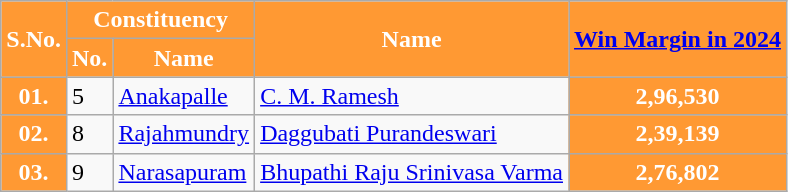<table class="wikitable sortable">
<tr>
<th style="background-color:#FF9933; color:white" rowspan=2>S.No.</th>
<th style="background-color:#FF9933; color:white" colspan=2>Constituency</th>
<th style="background-color:#FF9933; color:white" rowspan=2>Name</th>
<th style="background-color:#FF9933; color:white" rowspan=2><a href='#'>Win Margin in 2024</a></th>
</tr>
<tr>
<th style="background-color:#FF9933; color:white">No.</th>
<th style="background-color:#FF9933; color:white">Name</th>
</tr>
<tr>
<th style="background-color:#FF9933; color:white">01.</th>
<td>5</td>
<td><a href='#'>Anakapalle</a></td>
<td><a href='#'>C. M. Ramesh</a></td>
<td align=center style="background-color:#FF9933; color:white"><strong>2,96,530</strong></td>
</tr>
<tr>
<th style="background-color:#FF9933; color:white">02.</th>
<td>8</td>
<td><a href='#'>Rajahmundry</a></td>
<td><a href='#'>Daggubati Purandeswari</a></td>
<td align=center style="background-color:#FF9933; color:white"><strong>2,39,139</strong></td>
</tr>
<tr>
<th style="background-color:#FF9933; color:white">03.</th>
<td>9</td>
<td><a href='#'>Narasapuram</a></td>
<td><a href='#'>Bhupathi Raju Srinivasa Varma</a></td>
<td align=center style="background-color:#FF9933; color:white"><strong>2,76,802</strong></td>
</tr>
</table>
